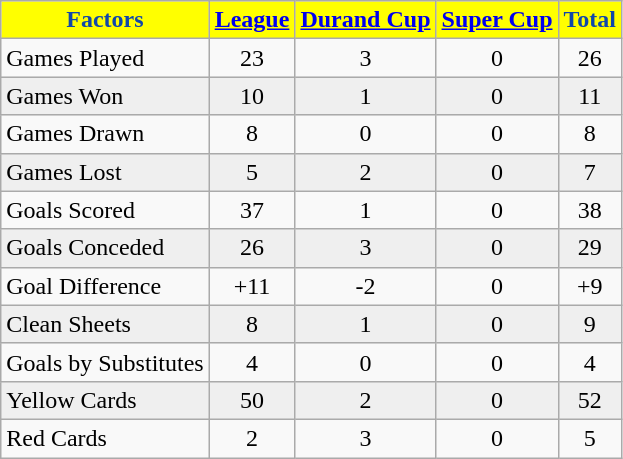<table class="wikitable" style="text-align: center;">
<tr>
<th style="background:#FFFF00; color:#1047AB; text-align:center;">Factors</th>
<th style="background:#FFFF00; color:#1047AB; text-align:center;"><a href='#'>League</a></th>
<th style="background:#FFFF00; color:#1047AB; text-align:center;"><a href='#'>Durand Cup</a></th>
<th style="background:#FFFF00; color:#1047AB; text-align:center;"><a href='#'>Super Cup</a></th>
<th style="background:#FFFF00; color:#1047AB; text-align:center;">Total</th>
</tr>
<tr>
<td align=left>Games Played</td>
<td>23</td>
<td>3</td>
<td>0</td>
<td>26</td>
</tr>
<tr bgcolor="#efefef">
<td align=left>Games Won</td>
<td>10</td>
<td>1</td>
<td>0</td>
<td>11</td>
</tr>
<tr>
<td align=left>Games Drawn</td>
<td>8</td>
<td>0</td>
<td>0</td>
<td>8</td>
</tr>
<tr bgcolor="#efefef">
<td align=left>Games Lost</td>
<td>5</td>
<td>2</td>
<td>0</td>
<td>7</td>
</tr>
<tr>
<td align=left>Goals Scored</td>
<td>37</td>
<td>1</td>
<td>0</td>
<td>38</td>
</tr>
<tr bgcolor="#efefef">
<td align=left>Goals Conceded</td>
<td>26</td>
<td>3</td>
<td>0</td>
<td>29</td>
</tr>
<tr>
<td align=left>Goal Difference</td>
<td>+11</td>
<td>-2</td>
<td>0</td>
<td>+9</td>
</tr>
<tr bgcolor="#efefef">
<td align=left>Clean Sheets</td>
<td>8</td>
<td>1</td>
<td>0</td>
<td>9</td>
</tr>
<tr>
<td align=left>Goals by Substitutes</td>
<td>4</td>
<td>0</td>
<td>0</td>
<td>4</td>
</tr>
<tr bgcolor="#efefef">
<td align=left>Yellow Cards</td>
<td>50</td>
<td>2</td>
<td>0</td>
<td>52</td>
</tr>
<tr>
<td align=left>Red Cards</td>
<td>2</td>
<td>3</td>
<td>0</td>
<td>5</td>
</tr>
</table>
